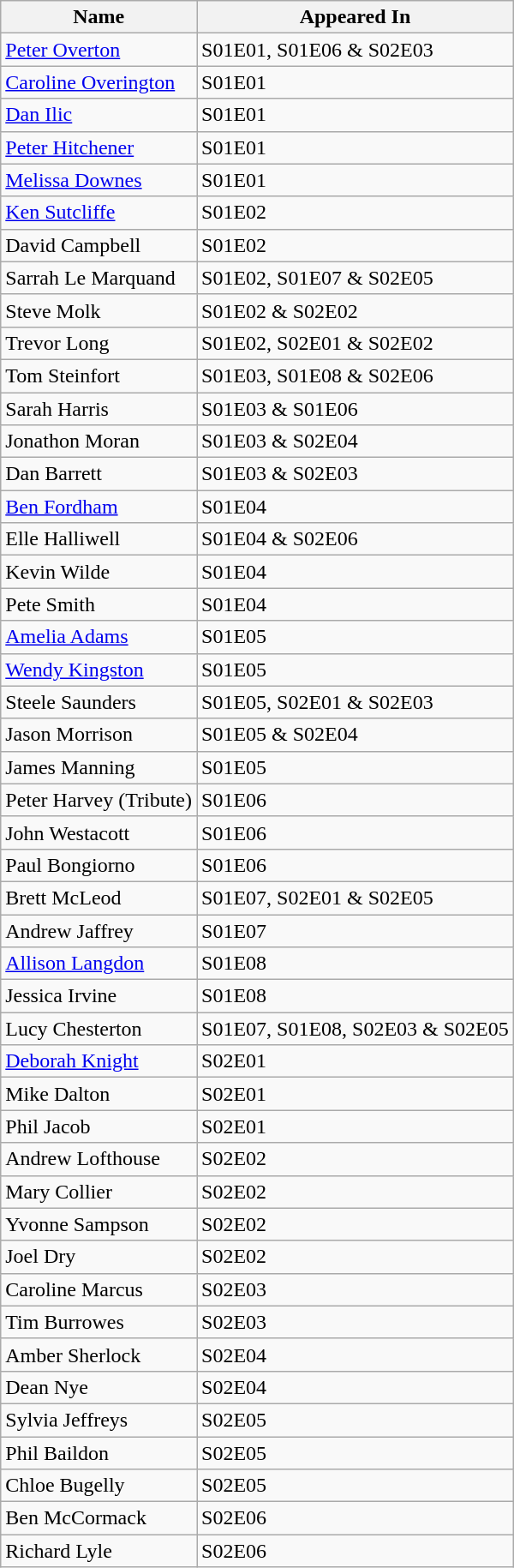<table class="wikitable sortable">
<tr>
<th>Name</th>
<th>Appeared In</th>
</tr>
<tr>
<td><a href='#'>Peter Overton</a></td>
<td>S01E01, S01E06 & S02E03</td>
</tr>
<tr>
<td><a href='#'>Caroline Overington</a></td>
<td>S01E01</td>
</tr>
<tr>
<td><a href='#'>Dan Ilic</a></td>
<td>S01E01</td>
</tr>
<tr>
<td><a href='#'>Peter Hitchener</a></td>
<td>S01E01</td>
</tr>
<tr>
<td><a href='#'>Melissa Downes</a></td>
<td>S01E01</td>
</tr>
<tr>
<td><a href='#'>Ken Sutcliffe</a></td>
<td>S01E02</td>
</tr>
<tr>
<td>David Campbell</td>
<td>S01E02</td>
</tr>
<tr>
<td>Sarrah Le Marquand</td>
<td>S01E02, S01E07 & S02E05</td>
</tr>
<tr>
<td>Steve Molk</td>
<td>S01E02 & S02E02</td>
</tr>
<tr>
<td>Trevor Long</td>
<td>S01E02, S02E01 & S02E02</td>
</tr>
<tr>
<td>Tom Steinfort</td>
<td>S01E03, S01E08 & S02E06</td>
</tr>
<tr>
<td>Sarah Harris</td>
<td>S01E03 & S01E06</td>
</tr>
<tr>
<td>Jonathon Moran</td>
<td>S01E03 & S02E04</td>
</tr>
<tr>
<td>Dan Barrett</td>
<td>S01E03 & S02E03</td>
</tr>
<tr>
<td><a href='#'>Ben Fordham</a></td>
<td>S01E04</td>
</tr>
<tr>
<td>Elle Halliwell</td>
<td>S01E04 & S02E06</td>
</tr>
<tr>
<td>Kevin Wilde</td>
<td>S01E04</td>
</tr>
<tr>
<td>Pete Smith</td>
<td>S01E04</td>
</tr>
<tr>
<td><a href='#'>Amelia Adams</a></td>
<td>S01E05</td>
</tr>
<tr>
<td><a href='#'>Wendy Kingston</a></td>
<td>S01E05</td>
</tr>
<tr>
<td>Steele Saunders</td>
<td>S01E05, S02E01 & S02E03</td>
</tr>
<tr>
<td>Jason Morrison</td>
<td>S01E05 & S02E04</td>
</tr>
<tr>
<td>James Manning</td>
<td>S01E05</td>
</tr>
<tr>
<td>Peter Harvey (Tribute)</td>
<td>S01E06</td>
</tr>
<tr>
<td>John Westacott</td>
<td>S01E06</td>
</tr>
<tr>
<td>Paul Bongiorno</td>
<td>S01E06</td>
</tr>
<tr>
<td>Brett McLeod</td>
<td>S01E07, S02E01 & S02E05</td>
</tr>
<tr>
<td>Andrew Jaffrey</td>
<td>S01E07</td>
</tr>
<tr>
<td><a href='#'>Allison Langdon</a></td>
<td>S01E08</td>
</tr>
<tr>
<td>Jessica Irvine</td>
<td>S01E08</td>
</tr>
<tr>
<td>Lucy Chesterton</td>
<td>S01E07, S01E08, S02E03 & S02E05</td>
</tr>
<tr>
<td><a href='#'>Deborah Knight</a></td>
<td>S02E01</td>
</tr>
<tr>
<td>Mike Dalton</td>
<td>S02E01</td>
</tr>
<tr>
<td>Phil Jacob</td>
<td>S02E01</td>
</tr>
<tr>
<td>Andrew Lofthouse</td>
<td>S02E02</td>
</tr>
<tr>
<td>Mary Collier</td>
<td>S02E02</td>
</tr>
<tr>
<td>Yvonne Sampson</td>
<td>S02E02</td>
</tr>
<tr>
<td>Joel Dry</td>
<td>S02E02</td>
</tr>
<tr>
<td>Caroline Marcus</td>
<td>S02E03</td>
</tr>
<tr>
<td>Tim Burrowes</td>
<td>S02E03</td>
</tr>
<tr>
<td>Amber Sherlock</td>
<td>S02E04</td>
</tr>
<tr>
<td>Dean Nye</td>
<td>S02E04</td>
</tr>
<tr>
<td>Sylvia Jeffreys</td>
<td>S02E05</td>
</tr>
<tr>
<td>Phil Baildon</td>
<td>S02E05</td>
</tr>
<tr>
<td>Chloe Bugelly</td>
<td>S02E05</td>
</tr>
<tr>
<td>Ben McCormack</td>
<td>S02E06</td>
</tr>
<tr>
<td>Richard Lyle</td>
<td>S02E06</td>
</tr>
</table>
